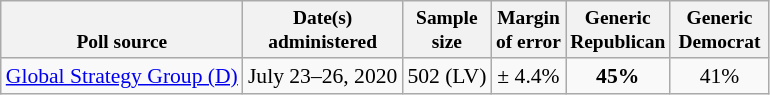<table class="wikitable" style="font-size:90%;text-align:center;">
<tr valign=bottom style="font-size:90%;">
<th>Poll source</th>
<th>Date(s)<br>administered</th>
<th>Sample<br>size</th>
<th>Margin<br>of error</th>
<th style="width:60px;">Generic<br>Republican</th>
<th style="width:60px;">Generic<br>Democrat</th>
</tr>
<tr>
<td style="text-align:left;"><a href='#'>Global Strategy Group (D)</a></td>
<td>July 23–26, 2020</td>
<td>502 (LV)</td>
<td>± 4.4%</td>
<td><strong>45%</strong></td>
<td>41%</td>
</tr>
</table>
